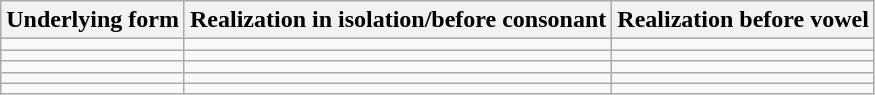<table class="wikitable">
<tr>
<th>Underlying form</th>
<th>Realization in isolation/before consonant</th>
<th>Realization before vowel</th>
</tr>
<tr>
<td></td>
<td></td>
<td></td>
</tr>
<tr>
<td></td>
<td></td>
<td></td>
</tr>
<tr>
<td></td>
<td></td>
<td></td>
</tr>
<tr>
<td></td>
<td></td>
<td></td>
</tr>
<tr>
<td></td>
<td></td>
<td></td>
</tr>
</table>
